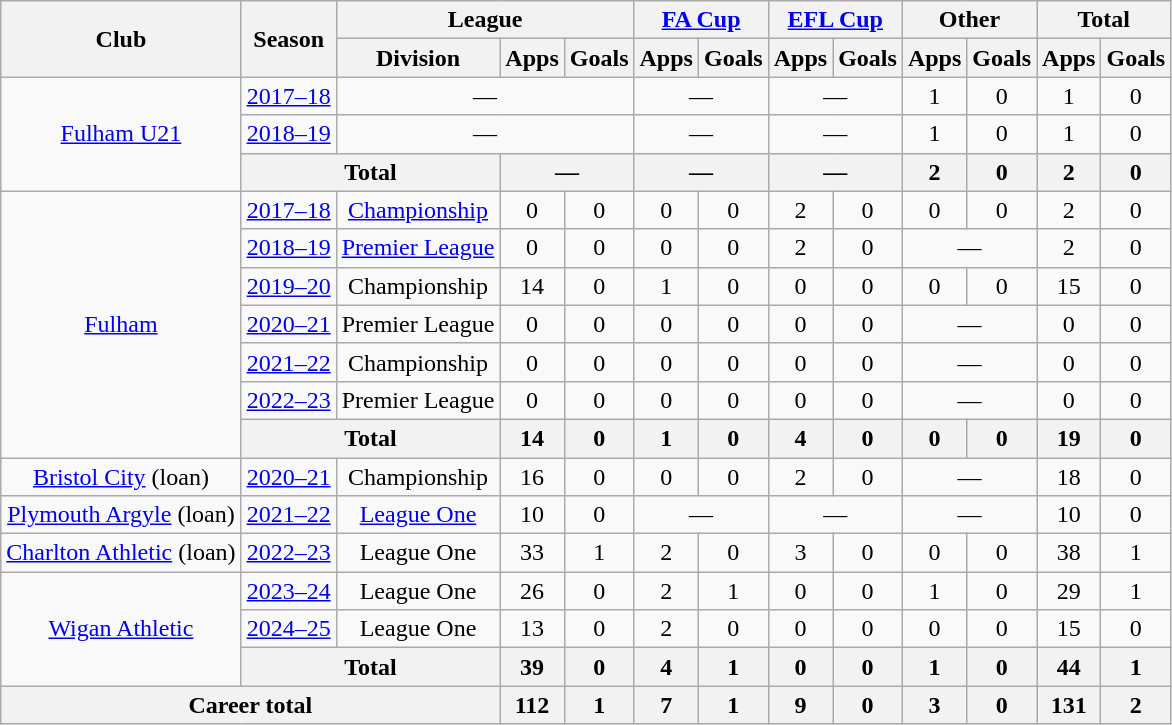<table class="wikitable" style="text-align:center">
<tr>
<th rowspan="2">Club</th>
<th rowspan="2">Season</th>
<th colspan="3">League</th>
<th colspan="2"><a href='#'>FA Cup</a></th>
<th colspan="2"><a href='#'>EFL Cup</a></th>
<th colspan="2">Other</th>
<th colspan="2">Total</th>
</tr>
<tr>
<th>Division</th>
<th>Apps</th>
<th>Goals</th>
<th>Apps</th>
<th>Goals</th>
<th>Apps</th>
<th>Goals</th>
<th>Apps</th>
<th>Goals</th>
<th>Apps</th>
<th>Goals</th>
</tr>
<tr>
<td rowspan=3><a href='#'>Fulham U21</a></td>
<td><a href='#'>2017–18</a></td>
<td colspan="3">—</td>
<td colspan="2">—</td>
<td colspan="2">—</td>
<td>1</td>
<td>0</td>
<td>1</td>
<td>0</td>
</tr>
<tr>
<td><a href='#'>2018–19</a></td>
<td colspan="3">—</td>
<td colspan="2">—</td>
<td colspan="2">—</td>
<td>1</td>
<td>0</td>
<td>1</td>
<td>0</td>
</tr>
<tr>
<th colspan="2">Total</th>
<th colspan="2">—</th>
<th colspan="2">—</th>
<th colspan="2">—</th>
<th>2</th>
<th>0</th>
<th>2</th>
<th>0</th>
</tr>
<tr>
<td rowspan="7"><a href='#'>Fulham</a></td>
<td><a href='#'>2017–18</a></td>
<td><a href='#'>Championship</a></td>
<td>0</td>
<td>0</td>
<td>0</td>
<td>0</td>
<td>2</td>
<td>0</td>
<td>0</td>
<td>0</td>
<td>2</td>
<td>0</td>
</tr>
<tr>
<td><a href='#'>2018–19</a></td>
<td><a href='#'>Premier League</a></td>
<td>0</td>
<td>0</td>
<td>0</td>
<td>0</td>
<td>2</td>
<td>0</td>
<td colspan="2">—</td>
<td>2</td>
<td>0</td>
</tr>
<tr>
<td><a href='#'>2019–20</a></td>
<td>Championship</td>
<td>14</td>
<td>0</td>
<td>1</td>
<td>0</td>
<td>0</td>
<td>0</td>
<td>0</td>
<td>0</td>
<td>15</td>
<td>0</td>
</tr>
<tr>
<td><a href='#'>2020–21</a></td>
<td>Premier League</td>
<td>0</td>
<td>0</td>
<td>0</td>
<td>0</td>
<td>0</td>
<td>0</td>
<td colspan="2">—</td>
<td>0</td>
<td>0</td>
</tr>
<tr>
<td><a href='#'>2021–22</a></td>
<td>Championship</td>
<td>0</td>
<td>0</td>
<td>0</td>
<td>0</td>
<td>0</td>
<td>0</td>
<td colspan="2">—</td>
<td>0</td>
<td>0</td>
</tr>
<tr>
<td><a href='#'>2022–23</a></td>
<td>Premier League</td>
<td>0</td>
<td>0</td>
<td>0</td>
<td>0</td>
<td>0</td>
<td>0</td>
<td colspan="2">—</td>
<td>0</td>
<td>0</td>
</tr>
<tr>
<th colspan="2">Total</th>
<th>14</th>
<th>0</th>
<th>1</th>
<th>0</th>
<th>4</th>
<th>0</th>
<th>0</th>
<th>0</th>
<th>19</th>
<th>0</th>
</tr>
<tr>
<td><a href='#'>Bristol City</a> (loan)</td>
<td><a href='#'>2020–21</a></td>
<td>Championship</td>
<td>16</td>
<td>0</td>
<td>0</td>
<td>0</td>
<td>2</td>
<td>0</td>
<td colspan="2">—</td>
<td>18</td>
<td>0</td>
</tr>
<tr>
<td><a href='#'>Plymouth Argyle</a> (loan)</td>
<td><a href='#'>2021–22</a></td>
<td><a href='#'>League One</a></td>
<td>10</td>
<td>0</td>
<td colspan="2">—</td>
<td colspan="2">—</td>
<td colspan="2">—</td>
<td>10</td>
<td>0</td>
</tr>
<tr>
<td><a href='#'>Charlton Athletic</a> (loan)</td>
<td><a href='#'>2022–23</a></td>
<td>League One</td>
<td>33</td>
<td>1</td>
<td>2</td>
<td>0</td>
<td>3</td>
<td>0</td>
<td>0</td>
<td>0</td>
<td>38</td>
<td>1</td>
</tr>
<tr>
<td rowspan="3"><a href='#'>Wigan Athletic</a></td>
<td><a href='#'>2023–24</a></td>
<td>League One</td>
<td>26</td>
<td>0</td>
<td>2</td>
<td>1</td>
<td>0</td>
<td>0</td>
<td>1</td>
<td>0</td>
<td>29</td>
<td>1</td>
</tr>
<tr>
<td><a href='#'>2024–25</a></td>
<td>League One</td>
<td>13</td>
<td>0</td>
<td>2</td>
<td>0</td>
<td>0</td>
<td>0</td>
<td>0</td>
<td>0</td>
<td>15</td>
<td>0</td>
</tr>
<tr>
<th colspan="2">Total</th>
<th>39</th>
<th>0</th>
<th>4</th>
<th>1</th>
<th>0</th>
<th>0</th>
<th>1</th>
<th>0</th>
<th>44</th>
<th>1</th>
</tr>
<tr>
<th colspan="3">Career total</th>
<th>112</th>
<th>1</th>
<th>7</th>
<th>1</th>
<th>9</th>
<th>0</th>
<th>3</th>
<th>0</th>
<th>131</th>
<th>2</th>
</tr>
</table>
